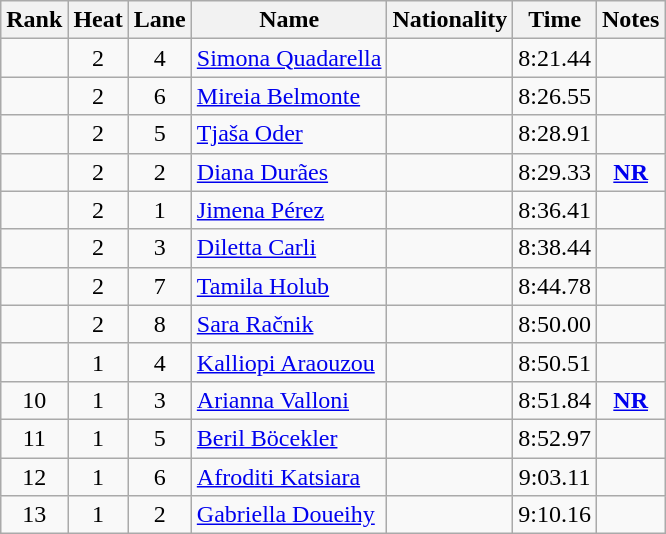<table class="wikitable sortable" style="text-align:center">
<tr>
<th>Rank</th>
<th>Heat</th>
<th>Lane</th>
<th>Name</th>
<th>Nationality</th>
<th>Time</th>
<th>Notes</th>
</tr>
<tr>
<td></td>
<td>2</td>
<td>4</td>
<td align="left"><a href='#'>Simona Quadarella</a></td>
<td align="left"></td>
<td>8:21.44</td>
<td></td>
</tr>
<tr>
<td></td>
<td>2</td>
<td>6</td>
<td align="left"><a href='#'>Mireia Belmonte</a></td>
<td align="left"></td>
<td>8:26.55</td>
<td></td>
</tr>
<tr>
<td></td>
<td>2</td>
<td>5</td>
<td align="left"><a href='#'>Tjaša Oder</a></td>
<td align="left"></td>
<td>8:28.91</td>
<td></td>
</tr>
<tr>
<td></td>
<td>2</td>
<td>2</td>
<td align="left"><a href='#'>Diana Durães</a></td>
<td align="left"></td>
<td>8:29.33</td>
<td><strong><a href='#'>NR</a></strong></td>
</tr>
<tr>
<td></td>
<td>2</td>
<td>1</td>
<td align="left"><a href='#'>Jimena Pérez</a></td>
<td align="left"></td>
<td>8:36.41</td>
<td></td>
</tr>
<tr>
<td></td>
<td>2</td>
<td>3</td>
<td align="left"><a href='#'>Diletta Carli</a></td>
<td align="left"></td>
<td>8:38.44</td>
<td></td>
</tr>
<tr>
<td></td>
<td>2</td>
<td>7</td>
<td align="left"><a href='#'>Tamila Holub</a></td>
<td align="left"></td>
<td>8:44.78</td>
<td></td>
</tr>
<tr>
<td></td>
<td>2</td>
<td>8</td>
<td align="left"><a href='#'>Sara Račnik</a></td>
<td align="left"></td>
<td>8:50.00</td>
<td></td>
</tr>
<tr>
<td></td>
<td>1</td>
<td>4</td>
<td align="left"><a href='#'>Kalliopi Araouzou</a></td>
<td align="left"></td>
<td>8:50.51</td>
<td></td>
</tr>
<tr>
<td>10</td>
<td>1</td>
<td>3</td>
<td align="left"><a href='#'>Arianna Valloni</a></td>
<td align="left"></td>
<td>8:51.84</td>
<td><strong><a href='#'>NR</a></strong></td>
</tr>
<tr>
<td>11</td>
<td>1</td>
<td>5</td>
<td align="left"><a href='#'>Beril Böcekler</a></td>
<td align="left"></td>
<td>8:52.97</td>
<td></td>
</tr>
<tr>
<td>12</td>
<td>1</td>
<td>6</td>
<td align="left"><a href='#'>Afroditi Katsiara</a></td>
<td align="left"></td>
<td>9:03.11</td>
<td></td>
</tr>
<tr>
<td>13</td>
<td>1</td>
<td>2</td>
<td align="left"><a href='#'>Gabriella Doueihy</a></td>
<td align="left"></td>
<td>9:10.16</td>
<td></td>
</tr>
</table>
